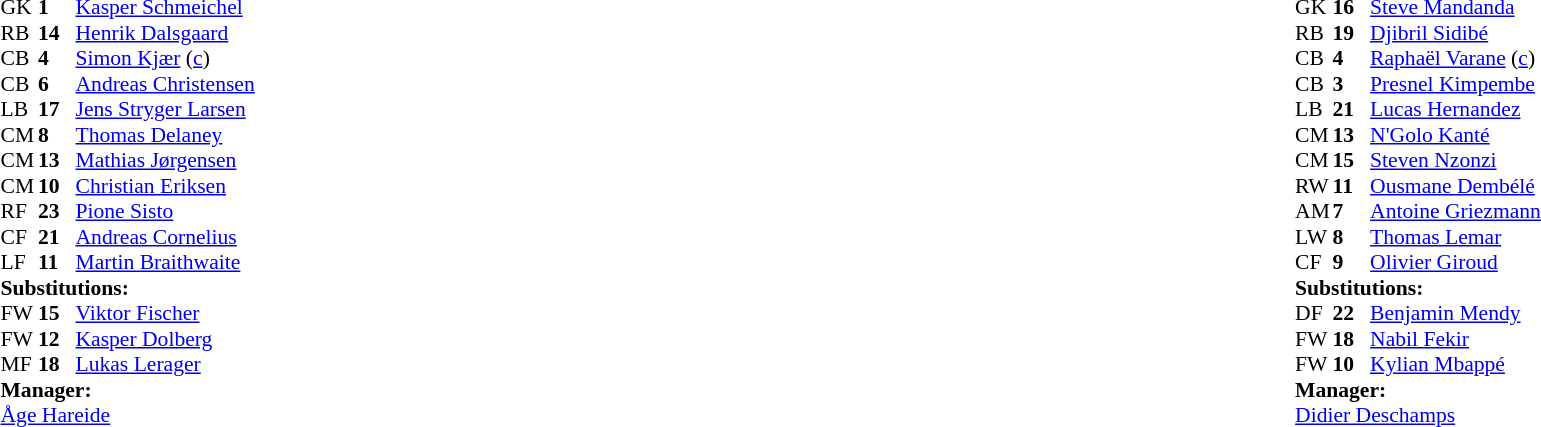<table width="100%">
<tr>
<td valign="top" width="40%"><br><table style="font-size:90%" cellspacing="0" cellpadding="0">
<tr>
<th width=25></th>
<th width=25></th>
</tr>
<tr>
<td>GK</td>
<td><strong>1</strong></td>
<td><a href='#'>Kasper Schmeichel</a></td>
</tr>
<tr>
<td>RB</td>
<td><strong>14</strong></td>
<td><a href='#'>Henrik Dalsgaard</a></td>
</tr>
<tr>
<td>CB</td>
<td><strong>4</strong></td>
<td><a href='#'>Simon Kjær</a> (<a href='#'>c</a>)</td>
</tr>
<tr>
<td>CB</td>
<td><strong>6</strong></td>
<td><a href='#'>Andreas Christensen</a></td>
</tr>
<tr>
<td>LB</td>
<td><strong>17</strong></td>
<td><a href='#'>Jens Stryger Larsen</a></td>
</tr>
<tr>
<td>CM</td>
<td><strong>8</strong></td>
<td><a href='#'>Thomas Delaney</a></td>
<td></td>
<td></td>
</tr>
<tr>
<td>CM</td>
<td><strong>13</strong></td>
<td><a href='#'>Mathias Jørgensen</a></td>
<td></td>
</tr>
<tr>
<td>CM</td>
<td><strong>10</strong></td>
<td><a href='#'>Christian Eriksen</a></td>
</tr>
<tr>
<td>RF</td>
<td><strong>23</strong></td>
<td><a href='#'>Pione Sisto</a></td>
<td></td>
<td></td>
</tr>
<tr>
<td>CF</td>
<td><strong>21</strong></td>
<td><a href='#'>Andreas Cornelius</a></td>
<td></td>
<td></td>
</tr>
<tr>
<td>LF</td>
<td><strong>11</strong></td>
<td><a href='#'>Martin Braithwaite</a></td>
</tr>
<tr>
<td colspan=3><strong>Substitutions:</strong></td>
</tr>
<tr>
<td>FW</td>
<td><strong>15</strong></td>
<td><a href='#'>Viktor Fischer</a></td>
<td></td>
<td></td>
</tr>
<tr>
<td>FW</td>
<td><strong>12</strong></td>
<td><a href='#'>Kasper Dolberg</a></td>
<td></td>
<td></td>
</tr>
<tr>
<td>MF</td>
<td><strong>18</strong></td>
<td><a href='#'>Lukas Lerager</a></td>
<td></td>
<td></td>
</tr>
<tr>
<td colspan=3><strong>Manager:</strong></td>
</tr>
<tr>
<td colspan=3> <a href='#'>Åge Hareide</a></td>
</tr>
</table>
</td>
<td valign="top"></td>
<td valign="top" width="50%"><br><table style="font-size:90%; margin:auto" cellspacing="0" cellpadding="0">
<tr>
<th width=25></th>
<th width=25></th>
</tr>
<tr>
<td>GK</td>
<td><strong>16</strong></td>
<td><a href='#'>Steve Mandanda</a></td>
</tr>
<tr>
<td>RB</td>
<td><strong>19</strong></td>
<td><a href='#'>Djibril Sidibé</a></td>
</tr>
<tr>
<td>CB</td>
<td><strong>4</strong></td>
<td><a href='#'>Raphaël Varane</a> (<a href='#'>c</a>)</td>
</tr>
<tr>
<td>CB</td>
<td><strong>3</strong></td>
<td><a href='#'>Presnel Kimpembe</a></td>
</tr>
<tr>
<td>LB</td>
<td><strong>21</strong></td>
<td><a href='#'>Lucas Hernandez</a></td>
<td></td>
<td></td>
</tr>
<tr>
<td>CM</td>
<td><strong>13</strong></td>
<td><a href='#'>N'Golo Kanté</a></td>
</tr>
<tr>
<td>CM</td>
<td><strong>15</strong></td>
<td><a href='#'>Steven Nzonzi</a></td>
</tr>
<tr>
<td>RW</td>
<td><strong>11</strong></td>
<td><a href='#'>Ousmane Dembélé</a></td>
<td></td>
<td></td>
</tr>
<tr>
<td>AM</td>
<td><strong>7</strong></td>
<td><a href='#'>Antoine Griezmann</a></td>
<td></td>
<td></td>
</tr>
<tr>
<td>LW</td>
<td><strong>8</strong></td>
<td><a href='#'>Thomas Lemar</a></td>
</tr>
<tr>
<td>CF</td>
<td><strong>9</strong></td>
<td><a href='#'>Olivier Giroud</a></td>
</tr>
<tr>
<td colspan=3><strong>Substitutions:</strong></td>
</tr>
<tr>
<td>DF</td>
<td><strong>22</strong></td>
<td><a href='#'>Benjamin Mendy</a></td>
<td></td>
<td></td>
</tr>
<tr>
<td>FW</td>
<td><strong>18</strong></td>
<td><a href='#'>Nabil Fekir</a></td>
<td></td>
<td></td>
</tr>
<tr>
<td>FW</td>
<td><strong>10</strong></td>
<td><a href='#'>Kylian Mbappé</a></td>
<td></td>
<td></td>
</tr>
<tr>
<td colspan=3><strong>Manager:</strong></td>
</tr>
<tr>
<td colspan=3><a href='#'>Didier Deschamps</a></td>
</tr>
</table>
</td>
</tr>
</table>
